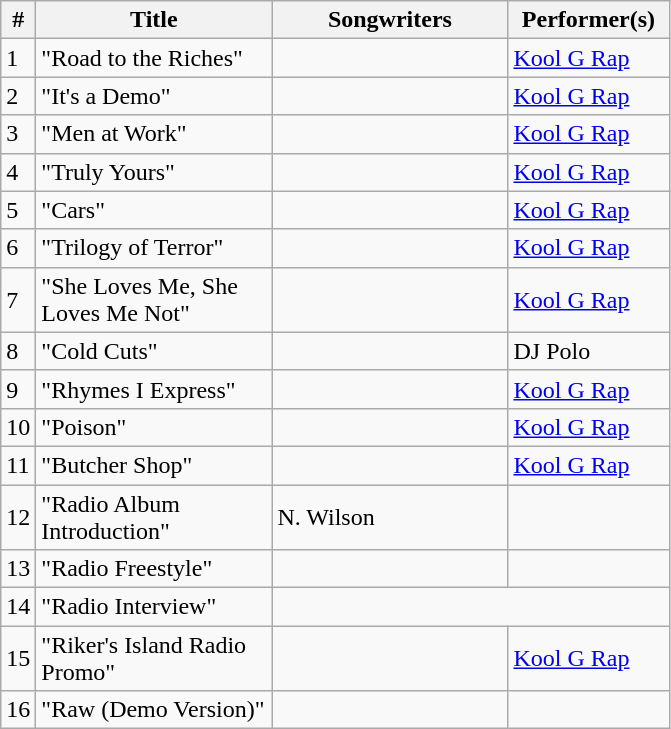<table class="wikitable">
<tr>
<th style="text-align:center;">#</th>
<th style="text-align:center; width:150px;">Title</th>
<th style="text-align:center; width:150px;">Songwriters</th>
<th style="text-align:center; width:100px;">Performer(s)</th>
</tr>
<tr>
<td>1</td>
<td>"Road to the Riches"</td>
<td></td>
<td><a href='#'>Kool G Rap</a></td>
</tr>
<tr>
<td>2</td>
<td>"It's a Demo"</td>
<td></td>
<td><a href='#'>Kool G Rap</a></td>
</tr>
<tr>
<td>3</td>
<td>"Men at Work"</td>
<td></td>
<td><a href='#'>Kool G Rap</a></td>
</tr>
<tr>
<td>4</td>
<td>"Truly Yours"</td>
<td></td>
<td><a href='#'>Kool G Rap</a></td>
</tr>
<tr>
<td>5</td>
<td>"Cars"</td>
<td></td>
<td><a href='#'>Kool G Rap</a></td>
</tr>
<tr>
<td>6</td>
<td>"Trilogy of Terror"</td>
<td></td>
<td><a href='#'>Kool G Rap</a></td>
</tr>
<tr>
<td>7</td>
<td>"She Loves Me, She Loves Me Not"</td>
<td></td>
<td><a href='#'>Kool G Rap</a></td>
</tr>
<tr>
<td>8</td>
<td>"Cold Cuts"</td>
<td></td>
<td>DJ Polo</td>
</tr>
<tr>
<td>9</td>
<td>"Rhymes I Express"</td>
<td></td>
<td><a href='#'>Kool G Rap</a></td>
</tr>
<tr>
<td>10</td>
<td>"Poison"</td>
<td></td>
<td><a href='#'>Kool G Rap</a></td>
</tr>
<tr>
<td>11</td>
<td>"Butcher Shop"</td>
<td></td>
<td><a href='#'>Kool G Rap</a></td>
</tr>
<tr>
<td>12</td>
<td>"Radio Album Introduction"</td>
<td>N. Wilson</td>
</tr>
<tr>
<td>13</td>
<td>"Radio Freestyle"</td>
<td></td>
<td></td>
</tr>
<tr>
<td>14</td>
<td>"Radio Interview"</td>
</tr>
<tr>
<td>15</td>
<td>"Riker's Island Radio Promo"</td>
<td></td>
<td><a href='#'>Kool G Rap</a></td>
</tr>
<tr>
<td>16</td>
<td>"Raw (Demo Version)"</td>
<td></td>
<td></td>
</tr>
</table>
